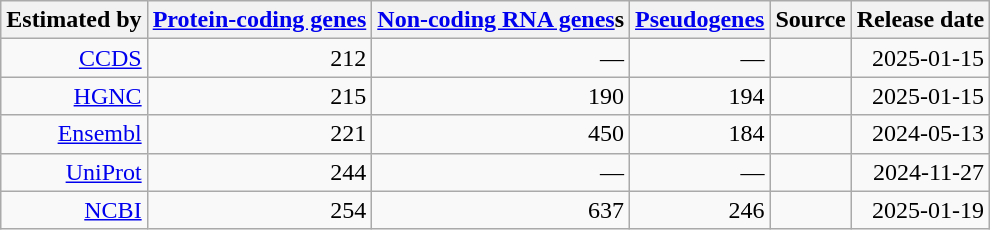<table class="wikitable" style="text-align:right">
<tr>
<th>Estimated by</th>
<th><a href='#'>Protein-coding genes</a></th>
<th><a href='#'>Non-coding RNA genes</a>s</th>
<th><a href='#'>Pseudogenes</a></th>
<th>Source</th>
<th>Release date</th>
</tr>
<tr>
<td><a href='#'>CCDS</a></td>
<td>212</td>
<td>—</td>
<td>—</td>
<td style="text-align:center"></td>
<td>2025-01-15</td>
</tr>
<tr>
<td><a href='#'>HGNC</a></td>
<td>215</td>
<td>190</td>
<td>194</td>
<td style="text-align:center"></td>
<td>2025-01-15</td>
</tr>
<tr>
<td><a href='#'>Ensembl</a></td>
<td>221</td>
<td>450</td>
<td>184</td>
<td style="text-align:center"></td>
<td>2024-05-13</td>
</tr>
<tr>
<td><a href='#'>UniProt</a></td>
<td>244</td>
<td>—</td>
<td>—</td>
<td style="text-align:center"></td>
<td>2024-11-27</td>
</tr>
<tr>
<td><a href='#'>NCBI</a></td>
<td>254</td>
<td>637</td>
<td>246</td>
<td style="text-align:center"></td>
<td>2025-01-19</td>
</tr>
</table>
